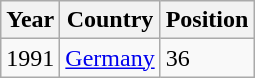<table class="wikitable">
<tr>
<th>Year</th>
<th>Country</th>
<th>Position</th>
</tr>
<tr>
<td>1991</td>
<td><a href='#'>Germany</a></td>
<td>36</td>
</tr>
</table>
